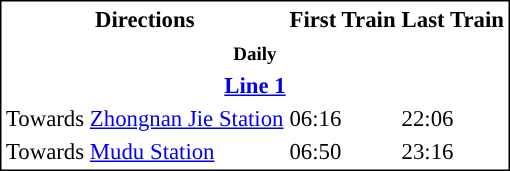<table style="text-align:centre; font-size:95%; border:1px solid black">
<tr>
<th>Directions</th>
<th>First Train</th>
<th>Last Train</th>
</tr>
<tr>
<th colspan="5" style="text-align:center"><small>Daily</small></th>
</tr>
<tr>
<th colspan="8" style="background-color:#"><a href='#'>Line 1</a></th>
</tr>
<tr>
<td>Towards <a href='#'>Zhongnan Jie Station</a></td>
<td>06:16</td>
<td>22:06</td>
</tr>
<tr>
<td>Towards <a href='#'>Mudu Station</a></td>
<td>06:50</td>
<td>23:16</td>
</tr>
</table>
